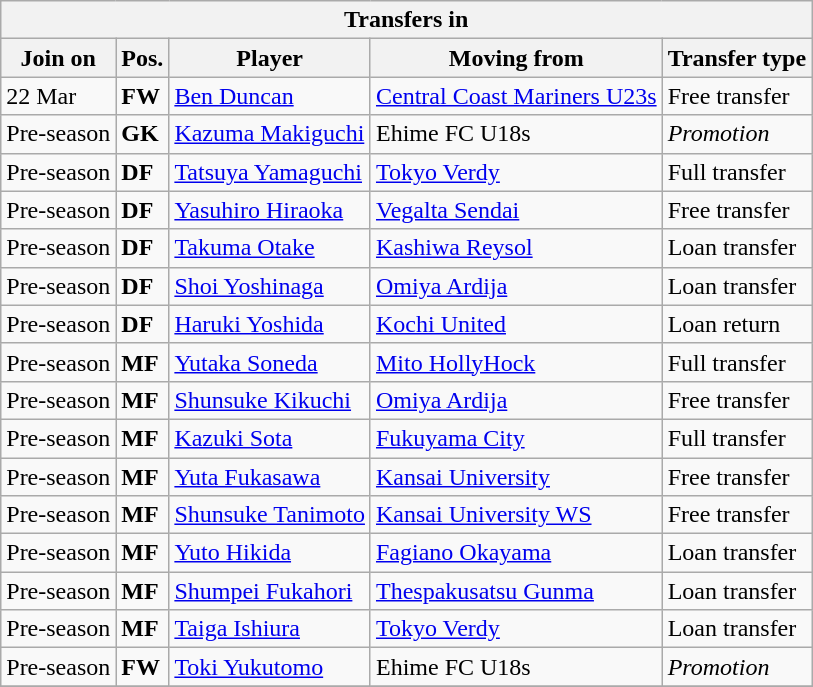<table class="wikitable sortable" style=“text-align:left;>
<tr>
<th colspan="5">Transfers in</th>
</tr>
<tr>
<th>Join on</th>
<th>Pos.</th>
<th>Player</th>
<th>Moving from</th>
<th>Transfer type</th>
</tr>
<tr>
<td>22 Mar</td>
<td><strong>FW</strong></td>
<td> <a href='#'>Ben Duncan</a></td>
<td> <a href='#'>Central Coast Mariners U23s</a></td>
<td>Free transfer</td>
</tr>
<tr>
<td>Pre-season</td>
<td><strong>GK</strong></td>
<td> <a href='#'>Kazuma Makiguchi</a></td>
<td>Ehime FC U18s</td>
<td><em>Promotion</em></td>
</tr>
<tr>
<td>Pre-season</td>
<td><strong>DF</strong></td>
<td> <a href='#'>Tatsuya Yamaguchi</a></td>
<td> <a href='#'>Tokyo Verdy</a></td>
<td>Full transfer</td>
</tr>
<tr>
<td>Pre-season</td>
<td><strong>DF</strong></td>
<td> <a href='#'>Yasuhiro Hiraoka</a></td>
<td> <a href='#'>Vegalta Sendai</a></td>
<td>Free transfer</td>
</tr>
<tr>
<td>Pre-season</td>
<td><strong>DF</strong></td>
<td> <a href='#'>Takuma Otake</a></td>
<td> <a href='#'>Kashiwa Reysol</a></td>
<td>Loan transfer</td>
</tr>
<tr>
<td>Pre-season</td>
<td><strong>DF</strong></td>
<td> <a href='#'>Shoi Yoshinaga</a></td>
<td> <a href='#'>Omiya Ardija</a></td>
<td>Loan transfer</td>
</tr>
<tr>
<td>Pre-season</td>
<td><strong>DF</strong></td>
<td> <a href='#'>Haruki Yoshida</a></td>
<td> <a href='#'>Kochi United</a></td>
<td>Loan return</td>
</tr>
<tr>
<td>Pre-season</td>
<td><strong>MF</strong></td>
<td> <a href='#'>Yutaka Soneda</a></td>
<td> <a href='#'>Mito HollyHock</a></td>
<td>Full transfer</td>
</tr>
<tr>
<td>Pre-season</td>
<td><strong>MF</strong></td>
<td> <a href='#'>Shunsuke Kikuchi</a></td>
<td> <a href='#'>Omiya Ardija</a></td>
<td>Free transfer</td>
</tr>
<tr>
<td>Pre-season</td>
<td><strong>MF</strong></td>
<td> <a href='#'>Kazuki Sota</a></td>
<td> <a href='#'>Fukuyama City</a></td>
<td>Full transfer</td>
</tr>
<tr>
<td>Pre-season</td>
<td><strong>MF</strong></td>
<td> <a href='#'>Yuta Fukasawa</a></td>
<td> <a href='#'>Kansai University</a></td>
<td>Free transfer</td>
</tr>
<tr>
<td>Pre-season</td>
<td><strong>MF</strong></td>
<td> <a href='#'>Shunsuke Tanimoto</a></td>
<td> <a href='#'>Kansai University WS</a></td>
<td>Free transfer</td>
</tr>
<tr>
<td>Pre-season</td>
<td><strong>MF</strong></td>
<td> <a href='#'>Yuto Hikida</a></td>
<td> <a href='#'>Fagiano Okayama</a></td>
<td>Loan transfer</td>
</tr>
<tr>
<td>Pre-season</td>
<td><strong>MF</strong></td>
<td> <a href='#'>Shumpei Fukahori</a></td>
<td> <a href='#'>Thespakusatsu Gunma</a></td>
<td>Loan transfer</td>
</tr>
<tr>
<td>Pre-season</td>
<td><strong>MF</strong></td>
<td> <a href='#'>Taiga Ishiura</a></td>
<td> <a href='#'>Tokyo Verdy</a></td>
<td>Loan transfer</td>
</tr>
<tr>
<td>Pre-season</td>
<td><strong>FW</strong></td>
<td> <a href='#'>Toki Yukutomo</a></td>
<td>Ehime FC U18s</td>
<td><em>Promotion</em></td>
</tr>
<tr>
</tr>
</table>
